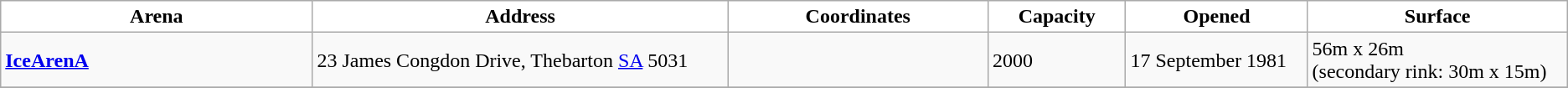<table class="wikitable">
<tr>
<th style="background:white; width:12%">Arena</th>
<th style="background:white; width:16%">Address</th>
<th style="background:white; width:10%">Coordinates</th>
<th style="background:white; width:5%">Capacity</th>
<th style="background:white; width:7%">Opened</th>
<th style="background:white; width:10%">Surface</th>
</tr>
<tr>
<td><strong><a href='#'>IceArenA</a></strong></td>
<td>23 James Congdon Drive, Thebarton <a href='#'>SA</a> 5031</td>
<td></td>
<td>2000</td>
<td>17 September 1981</td>
<td>56m x 26m <br> (secondary rink: 30m x 15m)</td>
</tr>
<tr>
</tr>
</table>
